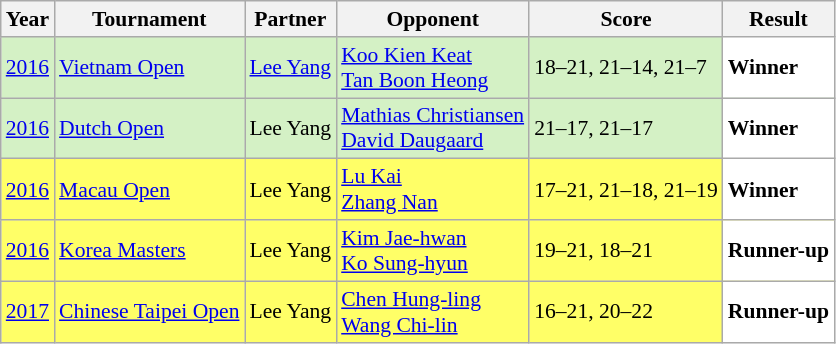<table class="sortable wikitable" style="font-size: 90%;">
<tr>
<th>Year</th>
<th>Tournament</th>
<th>Partner</th>
<th>Opponent</th>
<th>Score</th>
<th>Result</th>
</tr>
<tr style="background:#D4F1C5">
<td align="center"><a href='#'>2016</a></td>
<td align="left"><a href='#'>Vietnam Open</a></td>
<td align="left"> <a href='#'>Lee Yang</a></td>
<td align="left"> <a href='#'>Koo Kien Keat</a><br> <a href='#'>Tan Boon Heong</a></td>
<td align="left">18–21, 21–14, 21–7</td>
<td style="text-align:left; background:white"> <strong>Winner</strong></td>
</tr>
<tr style="background:#D4F1C5">
<td align="center"><a href='#'>2016</a></td>
<td align="left"><a href='#'>Dutch Open</a></td>
<td align="left"> Lee Yang</td>
<td align="left"> <a href='#'>Mathias Christiansen</a><br> <a href='#'>David Daugaard</a></td>
<td align="left">21–17, 21–17</td>
<td style="text-align:left; background:white"> <strong>Winner</strong></td>
</tr>
<tr style="background:#FFFF67">
<td align="center"><a href='#'>2016</a></td>
<td align="left"><a href='#'>Macau Open</a></td>
<td align="left"> Lee Yang</td>
<td align="left"> <a href='#'>Lu Kai</a><br> <a href='#'>Zhang Nan</a></td>
<td align="left">17–21, 21–18, 21–19</td>
<td style="text-align:left; background:white"> <strong>Winner</strong></td>
</tr>
<tr style="background:#FFFF67">
<td align="center"><a href='#'>2016</a></td>
<td align="left"><a href='#'>Korea Masters</a></td>
<td align="left"> Lee Yang</td>
<td align="left"> <a href='#'>Kim Jae-hwan</a><br> <a href='#'>Ko Sung-hyun</a></td>
<td align="left">19–21, 18–21</td>
<td style="text-align:left; background:white"> <strong>Runner-up</strong></td>
</tr>
<tr style="background:#FFFF67">
<td align="center"><a href='#'>2017</a></td>
<td align="left"><a href='#'>Chinese Taipei Open</a></td>
<td align="left"> Lee Yang</td>
<td align="left"> <a href='#'>Chen Hung-ling</a><br> <a href='#'>Wang Chi-lin</a></td>
<td align="left">16–21, 20–22</td>
<td style="text-align:left; background:white"> <strong>Runner-up</strong></td>
</tr>
</table>
